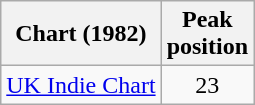<table class="wikitable sortable">
<tr>
<th scope="col">Chart (1982)</th>
<th scope="col">Peak<br>position</th>
</tr>
<tr>
<td><a href='#'>UK Indie Chart</a></td>
<td style="text-align:center;">23</td>
</tr>
</table>
